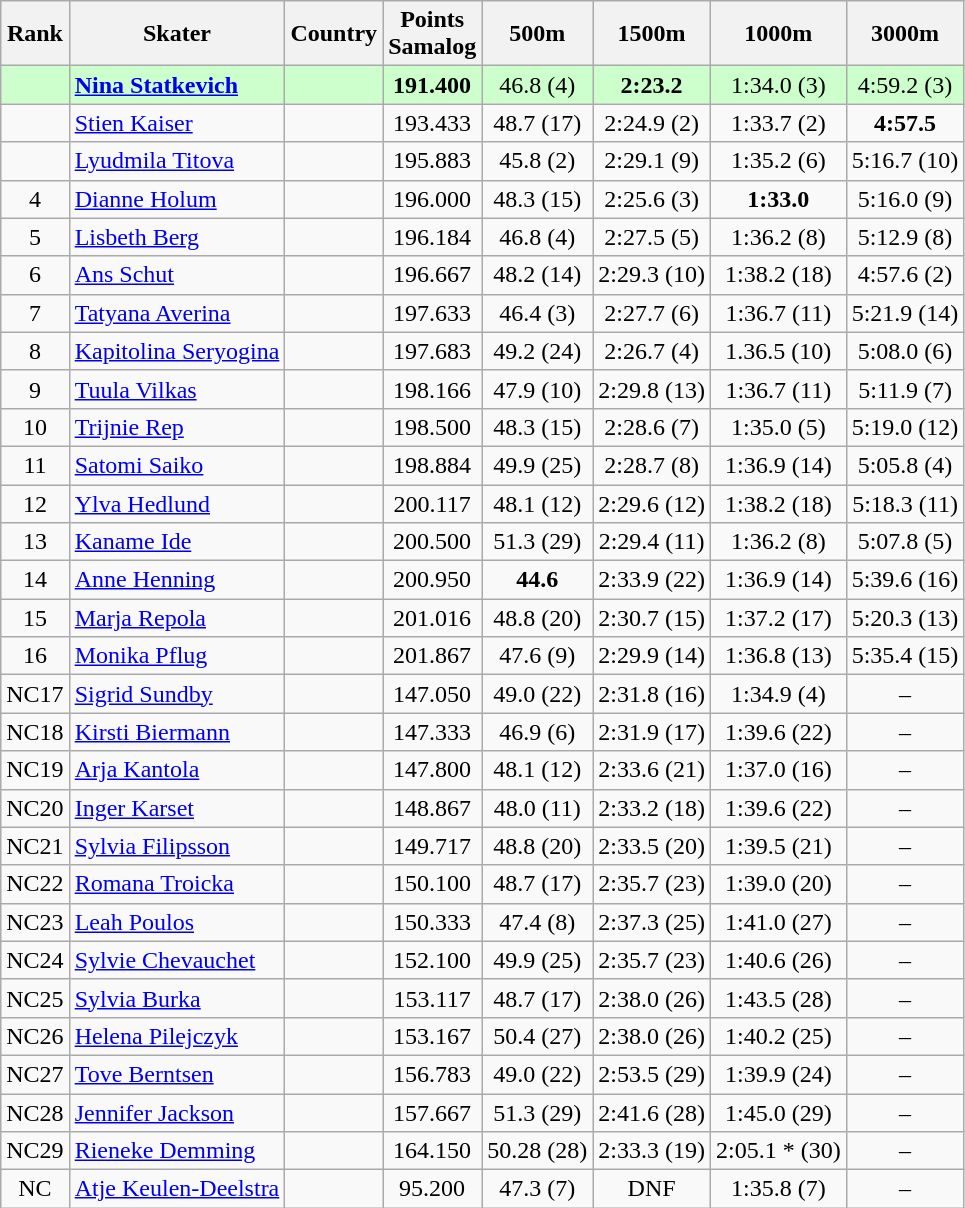<table class="wikitable sortable" style="text-align:center">
<tr>
<th>Rank</th>
<th>Skater</th>
<th>Country</th>
<th>Points <br> Samalog</th>
<th>500m</th>
<th>1500m</th>
<th>1000m</th>
<th>3000m</th>
</tr>
<tr bgcolor=ccffcc>
<td></td>
<td align=left><strong><a href='#'>Nina Statkevich</a></strong></td>
<td align=left></td>
<td><strong>191.400</strong></td>
<td>46.8 (4)</td>
<td><strong>2:23.2</strong> </td>
<td>1:34.0 (3)</td>
<td>4:59.2 (3)</td>
</tr>
<tr>
<td></td>
<td align=left><a href='#'>Stien Kaiser</a></td>
<td align=left></td>
<td>193.433</td>
<td>48.7 (17)</td>
<td>2:24.9 (2)</td>
<td>1:33.7 (2)</td>
<td><strong>4:57.5</strong> </td>
</tr>
<tr>
<td></td>
<td align=left><a href='#'>Lyudmila Titova</a></td>
<td align=left></td>
<td>195.883</td>
<td>45.8 (2)</td>
<td>2:29.1 (9)</td>
<td>1:35.2 (6)</td>
<td>5:16.7 (10)</td>
</tr>
<tr>
<td>4</td>
<td align=left><a href='#'>Dianne Holum</a></td>
<td align=left></td>
<td>196.000</td>
<td>48.3 (15)</td>
<td>2:25.6 (3)</td>
<td><strong>1:33.0</strong> </td>
<td>5:16.0 (9)</td>
</tr>
<tr>
<td>5</td>
<td align=left><a href='#'>Lisbeth Berg</a></td>
<td align=left></td>
<td>196.184</td>
<td>46.8 (4)</td>
<td>2:27.5 (5)</td>
<td>1:36.2 (8)</td>
<td>5:12.9 (8)</td>
</tr>
<tr>
<td>6</td>
<td align=left><a href='#'>Ans Schut</a></td>
<td align=left></td>
<td>196.667</td>
<td>48.2 (14)</td>
<td>2:29.3 (10)</td>
<td>1:38.2 (18)</td>
<td>4:57.6 (2)</td>
</tr>
<tr>
<td>7</td>
<td align=left><a href='#'>Tatyana Averina</a></td>
<td align=left></td>
<td>197.633</td>
<td>46.4 (3)</td>
<td>2:27.7 (6)</td>
<td>1:36.7 (11)</td>
<td>5:21.9 (14)</td>
</tr>
<tr>
<td>8</td>
<td align=left><a href='#'>Kapitolina Seryogina</a></td>
<td align=left></td>
<td>197.683</td>
<td>49.2 (24)</td>
<td>2:26.7 (4)</td>
<td>1.36.5 (10)</td>
<td>5:08.0 (6)</td>
</tr>
<tr>
<td>9</td>
<td align=left><a href='#'>Tuula Vilkas</a></td>
<td align=left></td>
<td>198.166</td>
<td>47.9 (10)</td>
<td>2:29.8 (13)</td>
<td>1:36.7 (11)</td>
<td>5:11.9 (7)</td>
</tr>
<tr>
<td>10</td>
<td align=left><a href='#'>Trijnie Rep</a></td>
<td align=left></td>
<td>198.500</td>
<td>48.3 (15)</td>
<td>2:28.6 (7)</td>
<td>1:35.0 (5)</td>
<td>5:19.0 (12)</td>
</tr>
<tr>
<td>11</td>
<td align=left><a href='#'>Satomi Saiko</a></td>
<td align=left></td>
<td>198.884</td>
<td>49.9 (25)</td>
<td>2:28.7 (8)</td>
<td>1:36.9 (14)</td>
<td>5:05.8 (4)</td>
</tr>
<tr>
<td>12</td>
<td align=left><a href='#'>Ylva Hedlund</a></td>
<td align=left></td>
<td>200.117</td>
<td>48.1 (12)</td>
<td>2:29.6 (12)</td>
<td>1:38.2 (18)</td>
<td>5:18.3 (11)</td>
</tr>
<tr>
<td>13</td>
<td align=left><a href='#'>Kaname Ide</a></td>
<td align=left></td>
<td>200.500</td>
<td>51.3 (29)</td>
<td>2:29.4 (11)</td>
<td>1:36.2 (8)</td>
<td>5:07.8 (5)</td>
</tr>
<tr>
<td>14</td>
<td align=left><a href='#'>Anne Henning</a></td>
<td align=left></td>
<td>200.950</td>
<td><strong>44.6</strong> </td>
<td>2:33.9 (22)</td>
<td>1:36.9 (14)</td>
<td>5:39.6 (16)</td>
</tr>
<tr>
<td>15</td>
<td align=left><a href='#'>Marja Repola</a></td>
<td align=left></td>
<td>201.016</td>
<td>48.8 (20)</td>
<td>2:30.7 (15)</td>
<td>1:37.2 (17)</td>
<td>5:20.3 (13)</td>
</tr>
<tr>
<td>16</td>
<td align=left><a href='#'>Monika Pflug</a></td>
<td align=left></td>
<td>201.867</td>
<td>47.6 (9)</td>
<td>2:29.9 (14)</td>
<td>1:36.8 (13)</td>
<td>5:35.4 (15)</td>
</tr>
<tr>
<td>NC17</td>
<td align=left><a href='#'>Sigrid Sundby</a></td>
<td align=left></td>
<td>147.050</td>
<td>49.0 (22)</td>
<td>2:31.8 (16)</td>
<td>1:34.9 (4)</td>
<td>–</td>
</tr>
<tr>
<td>NC18</td>
<td align=left><a href='#'>Kirsti Biermann</a></td>
<td align=left></td>
<td>147.333</td>
<td>46.9 (6)</td>
<td>2:31.9 (17)</td>
<td>1:39.6 (22)</td>
<td>–</td>
</tr>
<tr>
<td>NC19</td>
<td align=left><a href='#'>Arja Kantola</a></td>
<td align=left></td>
<td>147.800</td>
<td>48.1 (12)</td>
<td>2:33.6 (21)</td>
<td>1:37.0 (16)</td>
<td>–</td>
</tr>
<tr>
<td>NC20</td>
<td align=left><a href='#'>Inger Karset</a></td>
<td align=left></td>
<td>148.867</td>
<td>48.0 (11)</td>
<td>2:33.2 (18)</td>
<td>1:39.6 (22)</td>
<td>–</td>
</tr>
<tr>
<td>NC21</td>
<td align=left><a href='#'>Sylvia Filipsson</a></td>
<td align=left></td>
<td>149.717</td>
<td>48.8 (20)</td>
<td>2:33.5 (20)</td>
<td>1:39.5 (21)</td>
<td>–</td>
</tr>
<tr>
<td>NC22</td>
<td align=left><a href='#'>Romana Troicka</a></td>
<td align=left></td>
<td>150.100</td>
<td>48.7 (17)</td>
<td>2:35.7 (23)</td>
<td>1:39.0 (20)</td>
<td>–</td>
</tr>
<tr>
<td>NC23</td>
<td align=left><a href='#'>Leah Poulos</a></td>
<td align=left></td>
<td>150.333</td>
<td>47.4 (8)</td>
<td>2:37.3 (25)</td>
<td>1:41.0 (27)</td>
<td>–</td>
</tr>
<tr>
<td>NC24</td>
<td align=left><a href='#'>Sylvie Chevauchet</a></td>
<td align=left></td>
<td>152.100</td>
<td>49.9 (25)</td>
<td>2:35.7 (23)</td>
<td>1:40.6 (26)</td>
<td>–</td>
</tr>
<tr>
<td>NC25</td>
<td align=left><a href='#'>Sylvia Burka</a></td>
<td align=left></td>
<td>153.117</td>
<td>48.7 (17)</td>
<td>2:38.0 (26)</td>
<td>1:43.5 (28)</td>
<td>–</td>
</tr>
<tr>
<td>NC26</td>
<td align=left><a href='#'>Helena Pilejczyk</a></td>
<td align=left></td>
<td>153.167</td>
<td>50.4 (27)</td>
<td>2:38.0 (26)</td>
<td>1:40.2 (25)</td>
<td>–</td>
</tr>
<tr>
<td>NC27</td>
<td align=left><a href='#'>Tove Berntsen</a></td>
<td align=left></td>
<td>156.783</td>
<td>49.0 (22)</td>
<td>2:53.5 (29)</td>
<td>1:39.9 (24)</td>
<td>–</td>
</tr>
<tr>
<td>NC28</td>
<td align=left><a href='#'>Jennifer Jackson</a></td>
<td align=left></td>
<td>157.667</td>
<td>51.3 (29)</td>
<td>2:41.6 (28)</td>
<td>1:45.0 (29)</td>
<td>–</td>
</tr>
<tr>
<td>NC29</td>
<td align=left><a href='#'>Rieneke Demming</a></td>
<td align=left></td>
<td>164.150</td>
<td>50.28 (28)</td>
<td>2:33.3 (19)</td>
<td>2:05.1 * (30)</td>
<td>–</td>
</tr>
<tr>
<td>NC</td>
<td align=left><a href='#'>Atje Keulen-Deelstra</a></td>
<td align=left></td>
<td>95.200</td>
<td>47.3 (7)</td>
<td>DNF</td>
<td>1:35.8 (7)</td>
<td>–</td>
</tr>
</table>
